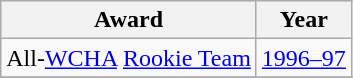<table class="wikitable">
<tr>
<th>Award</th>
<th>Year</th>
</tr>
<tr>
<td>All-<a href='#'>WCHA</a> <a href='#'>Rookie Team</a></td>
<td><a href='#'>1996–97</a></td>
</tr>
<tr>
</tr>
</table>
